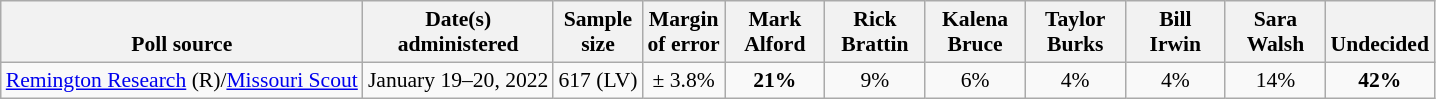<table class="wikitable" style="font-size:90%;text-align:center;">
<tr valign=bottom>
<th>Poll source</th>
<th>Date(s)<br>administered</th>
<th>Sample<br>size</th>
<th>Margin<br>of error</th>
<th style="width:60px;">Mark<br>Alford</th>
<th style="width:60px;">Rick<br>Brattin</th>
<th style="width:60px;">Kalena<br>Bruce</th>
<th style="width:60px;">Taylor<br>Burks</th>
<th style="width:60px;">Bill<br>Irwin</th>
<th style="width:60px;">Sara<br>Walsh</th>
<th>Undecided</th>
</tr>
<tr>
<td style="text-align:left;"><a href='#'>Remington Research</a> (R)/<a href='#'>Missouri Scout</a></td>
<td>January 19–20, 2022</td>
<td>617 (LV)</td>
<td>± 3.8%</td>
<td><strong>21%</strong></td>
<td>9%</td>
<td>6%</td>
<td>4%</td>
<td>4%</td>
<td>14%</td>
<td><strong>42%</strong></td>
</tr>
</table>
